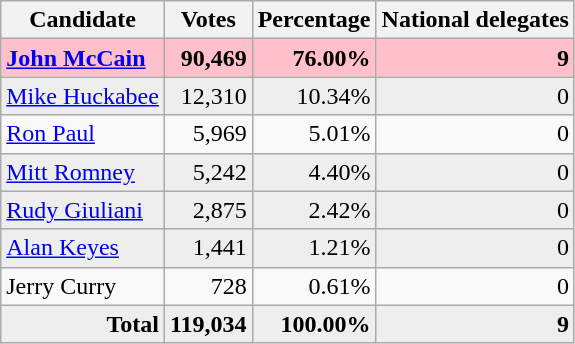<table class="wikitable" style="text-align:right;">
<tr>
<th>Candidate</th>
<th>Votes</th>
<th>Percentage</th>
<th>National delegates</th>
</tr>
<tr style="background:pink;">
<td style="text-align:left;"><strong><a href='#'>John McCain</a></strong></td>
<td><strong>90,469</strong></td>
<td><strong>76.00%</strong></td>
<td><strong>9</strong></td>
</tr>
<tr style="background:#eee;">
<td style="text-align:left;"><a href='#'>Mike Huckabee</a></td>
<td>12,310</td>
<td>10.34%</td>
<td>0</td>
</tr>
<tr>
<td style="text-align:left;"><a href='#'>Ron Paul</a></td>
<td>5,969</td>
<td>5.01%</td>
<td>0</td>
</tr>
<tr style="background:#eee;">
<td style="text-align:left;"><a href='#'>Mitt Romney</a></td>
<td>5,242</td>
<td>4.40%</td>
<td>0</td>
</tr>
<tr style="background:#eee;">
<td style="text-align:left;"><a href='#'>Rudy Giuliani</a></td>
<td>2,875</td>
<td>2.42%</td>
<td>0</td>
</tr>
<tr style="background:#eee;">
<td style="text-align:left;"><a href='#'>Alan Keyes</a></td>
<td>1,441</td>
<td>1.21%</td>
<td>0</td>
</tr>
<tr>
<td style="text-align:left;">Jerry Curry</td>
<td>728</td>
<td>0.61%</td>
<td>0</td>
</tr>
<tr style="background:#eee;">
<td><strong>Total</strong></td>
<td><strong>119,034</strong></td>
<td><strong>100.00%</strong></td>
<td><strong>9</strong></td>
</tr>
</table>
